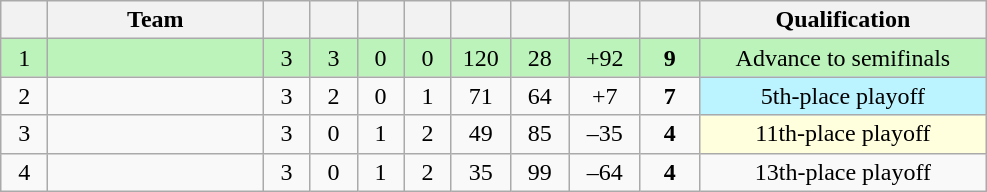<table class="wikitable" style="text-align:center;">
<tr>
<th style="width:1.5em;"></th>
<th style="width:8.5em;">Team</th>
<th style="width:1.5em;"></th>
<th style="width:1.5em;"></th>
<th style="width:1.5em;"></th>
<th style="width:1.5em;"></th>
<th style="width:2.0em;"></th>
<th style="width:2.0em;"></th>
<th style="width:2.5em;"></th>
<th style="width:2.0em;"></th>
<th style="width:11.5em;">Qualification</th>
</tr>
<tr style="background:#BBF3BB;">
<td>1</td>
<td align="left"></td>
<td>3</td>
<td>3</td>
<td>0</td>
<td>0</td>
<td>120</td>
<td>28</td>
<td>+92</td>
<td><strong>9</strong></td>
<td>Advance to semifinals</td>
</tr>
<tr>
<td>2</td>
<td align="left"></td>
<td>3</td>
<td>2</td>
<td>0</td>
<td>1</td>
<td>71</td>
<td>64</td>
<td>+7</td>
<td><strong>7</strong></td>
<td style="background:#BBF3FF;">5th-place playoff</td>
</tr>
<tr>
<td>3</td>
<td align="left"></td>
<td>3</td>
<td>0</td>
<td>1</td>
<td>2</td>
<td>49</td>
<td>85</td>
<td>–35</td>
<td><strong>4</strong></td>
<td style="background:#FFFFDD;">11th-place playoff</td>
</tr>
<tr>
<td>4</td>
<td align="left"></td>
<td>3</td>
<td>0</td>
<td>1</td>
<td>2</td>
<td>35</td>
<td>99</td>
<td>–64</td>
<td><strong>4</strong></td>
<td>13th-place playoff</td>
</tr>
</table>
